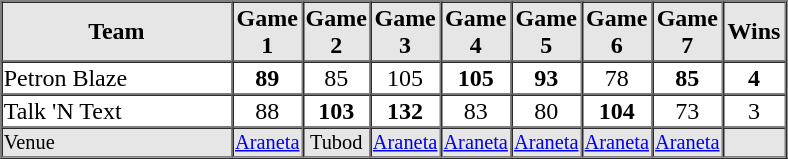<table border=1 cellspacing=0 width=525 align=center>
<tr style="text-align:center; background-color:#e6e6e6;">
<th align=center width=30%>Team</th>
<th width=8%>Game 1</th>
<th width=8%>Game 2</th>
<th width=8%>Game 3</th>
<th width=8%>Game 4</th>
<th width=8%>Game 5</th>
<th width=8%>Game 6</th>
<th width=8%>Game 7</th>
<th width=8%>Wins</th>
</tr>
<tr style="text-align:center;">
<td align=left>Petron Blaze</td>
<td><strong>89</strong></td>
<td>85</td>
<td>105</td>
<td><strong>105</strong></td>
<td><strong>93</strong></td>
<td>78</td>
<td><strong>85</strong></td>
<td><strong>4</strong></td>
</tr>
<tr style="text-align:center;">
<td align=left>Talk 'N Text</td>
<td>88</td>
<td><strong>103</strong></td>
<td><strong>132</strong></td>
<td>83</td>
<td>80</td>
<td><strong>104</strong></td>
<td>73</td>
<td>3</td>
</tr>
<tr style="text-align:center; font-size: 85%; background-color:#e6e6e6;">
<td align=left>Venue</td>
<td><a href='#'>Araneta</a></td>
<td>Tubod</td>
<td><a href='#'>Araneta</a></td>
<td><a href='#'>Araneta</a></td>
<td><a href='#'>Araneta</a></td>
<td><a href='#'>Araneta</a></td>
<td><a href='#'>Araneta</a></td>
<td></td>
</tr>
</table>
